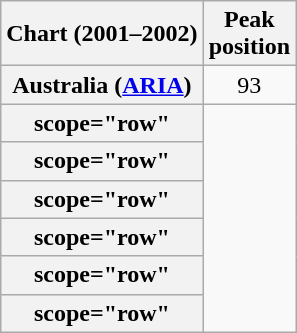<table class="wikitable sortable plainrowheaders" style="text-align:center;">
<tr>
<th scope="col">Chart (2001–2002)</th>
<th scope="col">Peak<br>position</th>
</tr>
<tr>
<th scope="row">Australia (<a href='#'>ARIA</a>)</th>
<td>93</td>
</tr>
<tr>
<th>scope="row"</th>
</tr>
<tr>
<th>scope="row"</th>
</tr>
<tr>
<th>scope="row"</th>
</tr>
<tr>
<th>scope="row"</th>
</tr>
<tr>
<th>scope="row"</th>
</tr>
<tr>
<th>scope="row"</th>
</tr>
</table>
